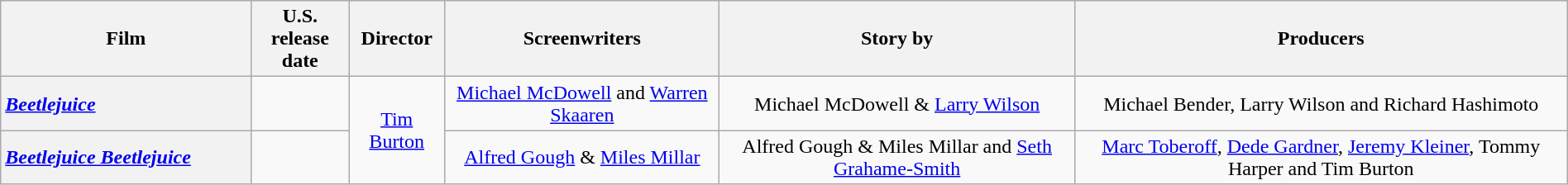<table class="wikitable plainrowheaders" style="text-align:center" width=100%>
<tr>
<th scope="col" style="width:16%;">Film</th>
<th scope="col">U.S.<br>release date</th>
<th scope="col">Director</th>
<th scope="col">Screenwriters</th>
<th scope="col">Story by</th>
<th scope="col">Producers</th>
</tr>
<tr>
<th scope="row" style="text-align:left"><em><a href='#'>Beetlejuice</a></em></th>
<td style="text-align:center"></td>
<td rowspan="2"><a href='#'>Tim Burton</a></td>
<td><a href='#'>Michael McDowell</a> and <a href='#'>Warren Skaaren</a></td>
<td>Michael McDowell & <a href='#'>Larry Wilson</a></td>
<td>Michael Bender, Larry Wilson and Richard Hashimoto</td>
</tr>
<tr>
<th scope="row" style="text-align:left"><em><a href='#'>Beetlejuice Beetlejuice</a></em></th>
<td style="text-align:center"></td>
<td><a href='#'>Alfred Gough</a> & <a href='#'>Miles Millar</a></td>
<td>Alfred Gough & Miles Millar and <a href='#'>Seth Grahame-Smith</a></td>
<td><a href='#'>Marc Toberoff</a>, <a href='#'>Dede Gardner</a>, <a href='#'>Jeremy Kleiner</a>, Tommy Harper and Tim Burton</td>
</tr>
</table>
